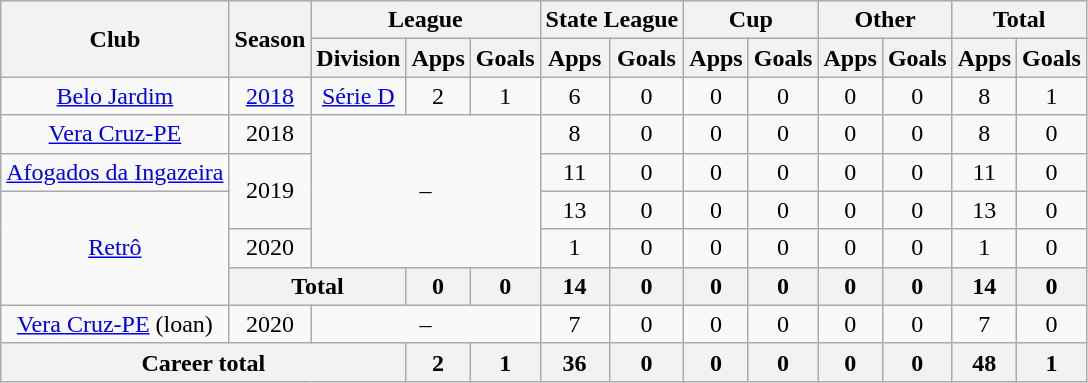<table class="wikitable" style="text-align: center">
<tr>
<th rowspan="2">Club</th>
<th rowspan="2">Season</th>
<th colspan="3">League</th>
<th colspan="2">State League</th>
<th colspan="2">Cup</th>
<th colspan="2">Other</th>
<th colspan="2">Total</th>
</tr>
<tr>
<th>Division</th>
<th>Apps</th>
<th>Goals</th>
<th>Apps</th>
<th>Goals</th>
<th>Apps</th>
<th>Goals</th>
<th>Apps</th>
<th>Goals</th>
<th>Apps</th>
<th>Goals</th>
</tr>
<tr>
<td><a href='#'>Belo Jardim</a></td>
<td><a href='#'>2018</a></td>
<td><a href='#'>Série D</a></td>
<td>2</td>
<td>1</td>
<td>6</td>
<td>0</td>
<td>0</td>
<td>0</td>
<td>0</td>
<td>0</td>
<td>8</td>
<td>1</td>
</tr>
<tr>
<td><a href='#'>Vera Cruz-PE</a></td>
<td>2018</td>
<td colspan="3" rowspan="4">–</td>
<td>8</td>
<td>0</td>
<td>0</td>
<td>0</td>
<td>0</td>
<td>0</td>
<td>8</td>
<td>0</td>
</tr>
<tr>
<td><a href='#'>Afogados da Ingazeira</a></td>
<td rowspan="2">2019</td>
<td>11</td>
<td>0</td>
<td>0</td>
<td>0</td>
<td>0</td>
<td>0</td>
<td>11</td>
<td>0</td>
</tr>
<tr>
<td rowspan="3"><a href='#'>Retrô</a></td>
<td>13</td>
<td>0</td>
<td>0</td>
<td>0</td>
<td>0</td>
<td>0</td>
<td>13</td>
<td>0</td>
</tr>
<tr>
<td>2020</td>
<td>1</td>
<td>0</td>
<td>0</td>
<td>0</td>
<td>0</td>
<td>0</td>
<td>1</td>
<td>0</td>
</tr>
<tr>
<th colspan="2"><strong>Total</strong></th>
<th>0</th>
<th>0</th>
<th>14</th>
<th>0</th>
<th>0</th>
<th>0</th>
<th>0</th>
<th>0</th>
<th>14</th>
<th>0</th>
</tr>
<tr>
<td><a href='#'>Vera Cruz-PE</a> (loan)</td>
<td>2020</td>
<td colspan="3">–</td>
<td>7</td>
<td>0</td>
<td>0</td>
<td>0</td>
<td>0</td>
<td>0</td>
<td>7</td>
<td>0</td>
</tr>
<tr>
<th colspan="3"><strong>Career total</strong></th>
<th>2</th>
<th>1</th>
<th>36</th>
<th>0</th>
<th>0</th>
<th>0</th>
<th>0</th>
<th>0</th>
<th>48</th>
<th>1</th>
</tr>
</table>
